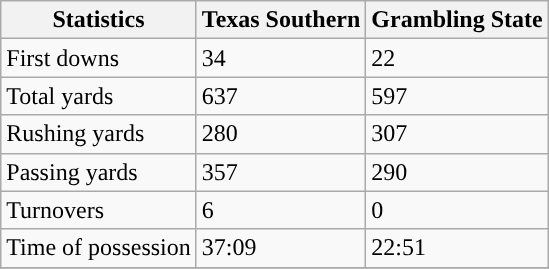<table class="wikitable">
<tr>
<th>Statistics</th>
<th>Texas Southern</th>
<th>Grambling State</th>
</tr>
<tr>
<td>First downs</td>
<td>34</td>
<td>22</td>
</tr>
<tr>
<td>Total yards</td>
<td>637</td>
<td>597</td>
</tr>
<tr>
<td>Rushing yards</td>
<td>280</td>
<td>307</td>
</tr>
<tr>
<td>Passing yards</td>
<td>357</td>
<td>290</td>
</tr>
<tr>
<td>Turnovers</td>
<td>6</td>
<td>0</td>
</tr>
<tr>
<td>Time of possession</td>
<td>37:09</td>
<td>22:51</td>
</tr>
<tr>
</tr>
</table>
